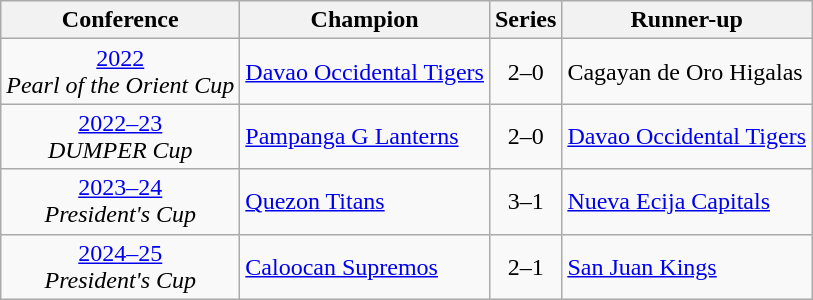<table class="wikitable">
<tr>
<th>Conference</th>
<th>Champion</th>
<th>Series</th>
<th>Runner-up</th>
</tr>
<tr>
<td align=center><a href='#'>2022</a> <br> <em>Pearl of the Orient Cup</em></td>
<td><a href='#'>Davao Occidental Tigers</a></td>
<td align=center>2–0</td>
<td>Cagayan de Oro Higalas</td>
</tr>
<tr>
<td align=center><a href='#'>2022–23</a> <br> <em>DUMPER Cup</em></td>
<td><a href='#'>Pampanga G Lanterns</a></td>
<td align=center>2–0</td>
<td><a href='#'>Davao Occidental Tigers</a></td>
</tr>
<tr>
<td align=center><a href='#'>2023–24</a> <br> <em>President's Cup</em></td>
<td><a href='#'>Quezon Titans</a></td>
<td align=center>3–1</td>
<td><a href='#'>Nueva Ecija Capitals</a></td>
</tr>
<tr>
<td align=center><a href='#'>2024–25</a> <br> <em>President's Cup</em></td>
<td><a href='#'>Caloocan Supremos</a></td>
<td align=center>2–1</td>
<td><a href='#'>San Juan Kings</a></td>
</tr>
</table>
